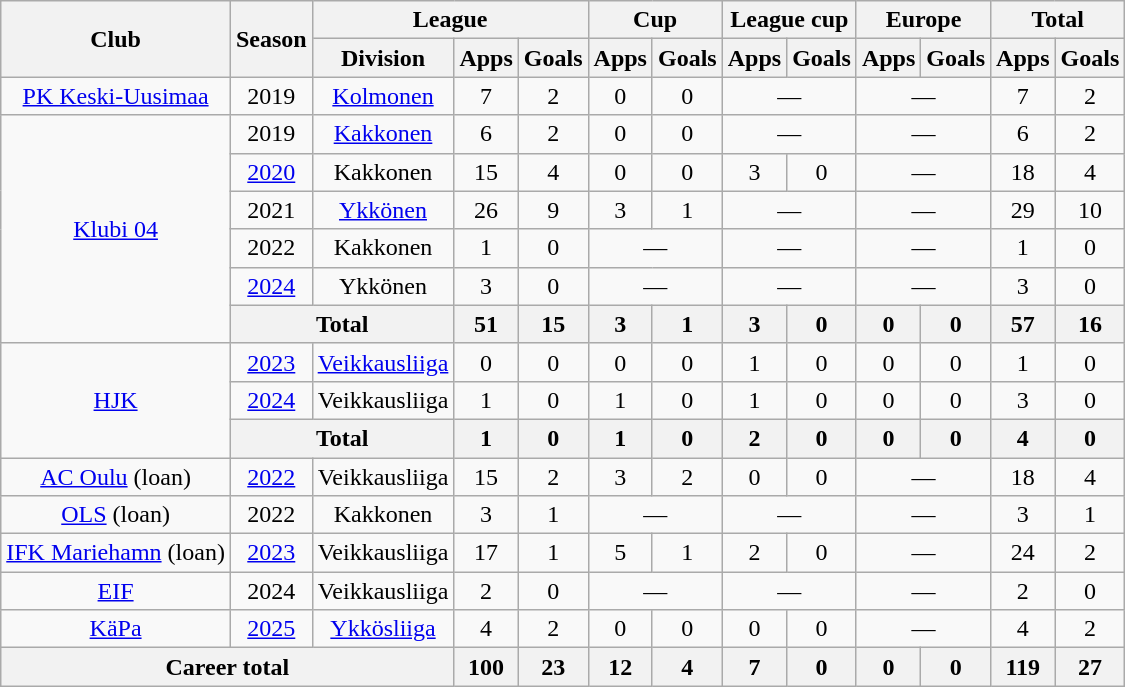<table class="wikitable" style="text-align:center">
<tr>
<th rowspan="2">Club</th>
<th rowspan="2">Season</th>
<th colspan="3">League</th>
<th colspan="2">Cup</th>
<th colspan="2">League cup</th>
<th colspan="2">Europe</th>
<th colspan="2">Total</th>
</tr>
<tr>
<th>Division</th>
<th>Apps</th>
<th>Goals</th>
<th>Apps</th>
<th>Goals</th>
<th>Apps</th>
<th>Goals</th>
<th>Apps</th>
<th>Goals</th>
<th>Apps</th>
<th>Goals</th>
</tr>
<tr>
<td><a href='#'>PK Keski-Uusimaa</a></td>
<td>2019</td>
<td><a href='#'>Kolmonen</a></td>
<td>7</td>
<td>2</td>
<td>0</td>
<td>0</td>
<td colspan="2">—</td>
<td colspan="2">—</td>
<td>7</td>
<td>2</td>
</tr>
<tr>
<td rowspan="6"><a href='#'>Klubi 04</a></td>
<td>2019</td>
<td><a href='#'>Kakkonen</a></td>
<td>6</td>
<td>2</td>
<td>0</td>
<td>0</td>
<td colspan="2">—</td>
<td colspan="2">—</td>
<td>6</td>
<td>2</td>
</tr>
<tr>
<td><a href='#'>2020</a></td>
<td>Kakkonen</td>
<td>15</td>
<td>4</td>
<td>0</td>
<td>0</td>
<td>3</td>
<td>0</td>
<td colspan="2">—</td>
<td>18</td>
<td>4</td>
</tr>
<tr>
<td>2021</td>
<td><a href='#'>Ykkönen</a></td>
<td>26</td>
<td>9</td>
<td>3</td>
<td>1</td>
<td colspan="2">—</td>
<td colspan="2">—</td>
<td>29</td>
<td>10</td>
</tr>
<tr>
<td>2022</td>
<td>Kakkonen</td>
<td>1</td>
<td>0</td>
<td colspan="2">—</td>
<td colspan="2">—</td>
<td colspan="2">—</td>
<td>1</td>
<td>0</td>
</tr>
<tr>
<td><a href='#'>2024</a></td>
<td>Ykkönen</td>
<td>3</td>
<td>0</td>
<td colspan="2">—</td>
<td colspan="2">—</td>
<td colspan="2">—</td>
<td>3</td>
<td>0</td>
</tr>
<tr>
<th colspan="2">Total</th>
<th>51</th>
<th>15</th>
<th>3</th>
<th>1</th>
<th>3</th>
<th>0</th>
<th>0</th>
<th>0</th>
<th>57</th>
<th>16</th>
</tr>
<tr>
<td rowspan="3"><a href='#'>HJK</a></td>
<td><a href='#'>2023</a></td>
<td><a href='#'>Veikkausliiga</a></td>
<td>0</td>
<td>0</td>
<td>0</td>
<td>0</td>
<td>1</td>
<td>0</td>
<td>0</td>
<td>0</td>
<td>1</td>
<td>0</td>
</tr>
<tr>
<td><a href='#'>2024</a></td>
<td>Veikkausliiga</td>
<td>1</td>
<td>0</td>
<td>1</td>
<td>0</td>
<td>1</td>
<td>0</td>
<td>0</td>
<td>0</td>
<td>3</td>
<td>0</td>
</tr>
<tr>
<th colspan="2">Total</th>
<th>1</th>
<th>0</th>
<th>1</th>
<th>0</th>
<th>2</th>
<th>0</th>
<th>0</th>
<th>0</th>
<th>4</th>
<th>0</th>
</tr>
<tr>
<td><a href='#'>AC Oulu</a> (loan)</td>
<td><a href='#'>2022</a></td>
<td>Veikkausliiga</td>
<td>15</td>
<td>2</td>
<td>3</td>
<td>2</td>
<td>0</td>
<td>0</td>
<td colspan="2">—</td>
<td>18</td>
<td>4</td>
</tr>
<tr>
<td><a href='#'>OLS</a> (loan)</td>
<td>2022</td>
<td>Kakkonen</td>
<td>3</td>
<td>1</td>
<td colspan="2">—</td>
<td colspan="2">—</td>
<td colspan="2">—</td>
<td>3</td>
<td>1</td>
</tr>
<tr>
<td><a href='#'>IFK Mariehamn</a> (loan)</td>
<td><a href='#'>2023</a></td>
<td>Veikkausliiga</td>
<td>17</td>
<td>1</td>
<td>5</td>
<td>1</td>
<td>2</td>
<td>0</td>
<td colspan="2">—</td>
<td>24</td>
<td>2</td>
</tr>
<tr>
<td><a href='#'>EIF</a></td>
<td>2024</td>
<td>Veikkausliiga</td>
<td>2</td>
<td>0</td>
<td colspan="2">—</td>
<td colspan="2">—</td>
<td colspan="2">—</td>
<td>2</td>
<td>0</td>
</tr>
<tr>
<td><a href='#'>KäPa</a></td>
<td><a href='#'>2025</a></td>
<td><a href='#'>Ykkösliiga</a></td>
<td>4</td>
<td>2</td>
<td>0</td>
<td>0</td>
<td>0</td>
<td>0</td>
<td colspan="2">—</td>
<td>4</td>
<td>2</td>
</tr>
<tr>
<th colspan="3">Career total</th>
<th>100</th>
<th>23</th>
<th>12</th>
<th>4</th>
<th>7</th>
<th>0</th>
<th>0</th>
<th>0</th>
<th>119</th>
<th>27</th>
</tr>
</table>
